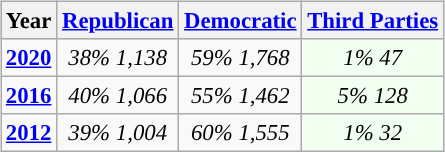<table class="wikitable" style="float:right; font-size:95%;">
<tr bgcolor=lightgrey>
<th>Year</th>
<th><a href='#'>Republican</a></th>
<th><a href='#'>Democratic</a></th>
<th><a href='#'>Third Parties</a></th>
</tr>
<tr>
<td style="text-align:center; "><strong><a href='#'>2020</a></strong></td>
<td style="text-align:center; "><em>38%</em> <em>1,138</em></td>
<td style="text-align:center; "><em>59%</em> <em>1,768</em></td>
<td style="text-align:center; background:honeyDew;"><em>1%</em> <em>47</em></td>
</tr>
<tr>
<td style="text-align:center; "><strong><a href='#'>2016</a></strong></td>
<td style="text-align:center; "><em>40%</em> <em>1,066</em></td>
<td style="text-align:center; "><em>55%</em> <em>1,462</em></td>
<td style="text-align:center; background:honeyDew;"><em>5%</em> <em>128</em></td>
</tr>
<tr>
<td style="text-align:center; "><strong><a href='#'>2012</a></strong></td>
<td style="text-align:center; "><em>39%</em> <em>1,004</em></td>
<td style="text-align:center; "><em>60%</em> <em>1,555</em></td>
<td style="text-align:center; background:honeyDew;"><em>1%</em> <em>32</em></td>
</tr>
</table>
